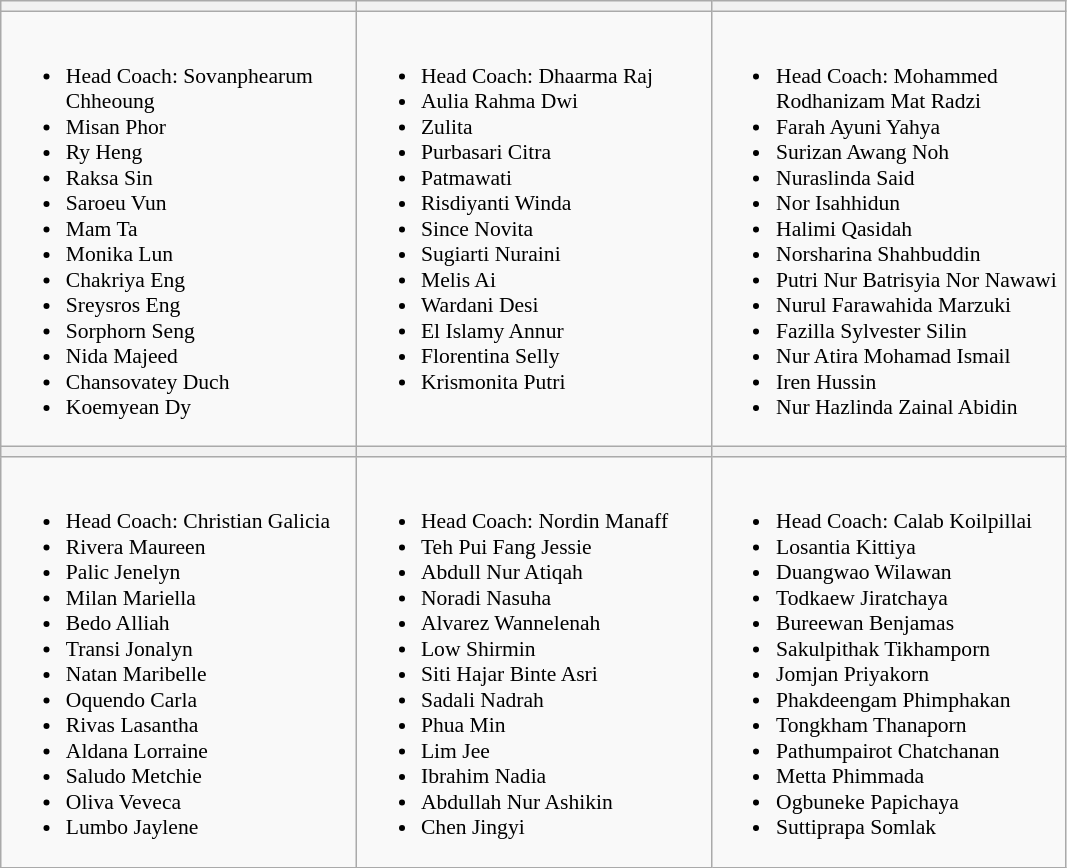<table class="wikitable" style="font-size:90%">
<tr>
<th width=230></th>
<th width=230></th>
<th width=230></th>
</tr>
<tr>
<td valign=top><br><ul><li>Head Coach:  Sovanphearum Chheoung</li><li>Misan Phor</li><li>Ry Heng</li><li>Raksa Sin</li><li>Saroeu Vun</li><li>Mam Ta</li><li>Monika Lun</li><li>Chakriya Eng</li><li>Sreysros Eng</li><li>Sorphorn Seng</li><li>Nida Majeed</li><li>Chansovatey Duch</li><li>Koemyean Dy</li></ul></td>
<td valign=top><br><ul><li>Head Coach:  Dhaarma Raj</li><li>Aulia Rahma Dwi</li><li>Zulita</li><li>Purbasari Citra</li><li>Patmawati</li><li>Risdiyanti Winda</li><li>Since Novita</li><li>Sugiarti Nuraini</li><li>Melis Ai</li><li>Wardani Desi</li><li>El Islamy Annur</li><li>Florentina Selly</li><li>Krismonita Putri</li></ul></td>
<td valign=top><br><ul><li>Head Coach:  Mohammed Rodhanizam Mat Radzi</li><li>Farah Ayuni Yahya</li><li>Surizan Awang Noh</li><li>Nuraslinda Said</li><li>Nor Isahhidun</li><li>Halimi Qasidah</li><li>Norsharina Shahbuddin</li><li>Putri Nur Batrisyia Nor Nawawi</li><li>Nurul Farawahida Marzuki</li><li>Fazilla Sylvester Silin</li><li>Nur Atira Mohamad Ismail</li><li>Iren Hussin</li><li>Nur Hazlinda Zainal Abidin</li></ul></td>
</tr>
<tr>
<th></th>
<th></th>
<th></th>
</tr>
<tr>
<td valign=top><br><ul><li>Head Coach:  Christian Galicia</li><li>Rivera Maureen</li><li>Palic Jenelyn</li><li>Milan Mariella</li><li>Bedo Alliah</li><li>Transi Jonalyn</li><li>Natan Maribelle</li><li>Oquendo Carla</li><li>Rivas Lasantha</li><li>Aldana Lorraine</li><li>Saludo Metchie</li><li>Oliva Veveca</li><li>Lumbo Jaylene</li></ul></td>
<td valign=top><br><ul><li>Head Coach:  Nordin Manaff</li><li>Teh Pui Fang Jessie</li><li>Abdull Nur Atiqah</li><li>Noradi Nasuha</li><li>Alvarez Wannelenah</li><li>Low Shirmin</li><li>Siti Hajar Binte Asri</li><li>Sadali Nadrah</li><li>Phua Min</li><li>Lim Jee</li><li>Ibrahim Nadia</li><li>Abdullah Nur Ashikin</li><li>Chen Jingyi</li></ul></td>
<td valign=top><br><ul><li>Head Coach:  Calab Koilpillai</li><li>Losantia Kittiya</li><li>Duangwao Wilawan</li><li>Todkaew Jiratchaya</li><li>Bureewan Benjamas</li><li>Sakulpithak Tikhamporn</li><li>Jomjan Priyakorn</li><li>Phakdeengam Phimphakan</li><li>Tongkham Thanaporn</li><li>Pathumpairot Chatchanan</li><li>Metta Phimmada</li><li>Ogbuneke Papichaya</li><li>Suttiprapa Somlak</li></ul></td>
</tr>
</table>
